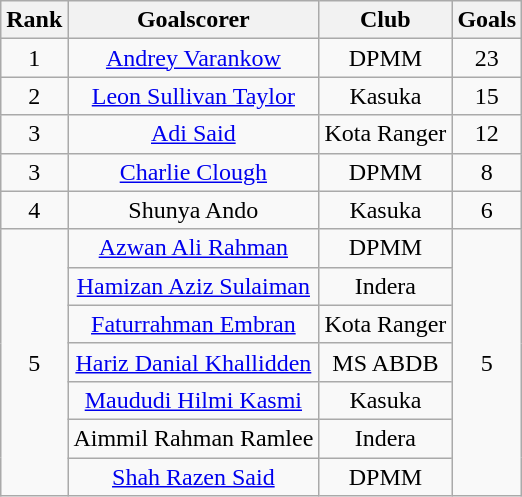<table class="wikitable" style="text-align:center">
<tr>
<th>Rank</th>
<th>Goalscorer</th>
<th>Club</th>
<th>Goals</th>
</tr>
<tr>
<td>1</td>
<td> <a href='#'>Andrey Varankow</a></td>
<td>DPMM</td>
<td>23</td>
</tr>
<tr>
<td>2</td>
<td> <a href='#'>Leon Sullivan Taylor</a></td>
<td>Kasuka</td>
<td>15</td>
</tr>
<tr>
<td>3</td>
<td> <a href='#'>Adi Said</a></td>
<td>Kota Ranger</td>
<td>12</td>
</tr>
<tr>
<td>3</td>
<td> <a href='#'>Charlie Clough</a></td>
<td>DPMM</td>
<td>8</td>
</tr>
<tr>
<td>4</td>
<td> Shunya Ando</td>
<td>Kasuka</td>
<td>6</td>
</tr>
<tr>
<td rowspan=7>5</td>
<td> <a href='#'>Azwan Ali Rahman</a></td>
<td>DPMM</td>
<td rowspan=7>5</td>
</tr>
<tr>
<td> <a href='#'>Hamizan Aziz Sulaiman</a></td>
<td>Indera</td>
</tr>
<tr>
<td> <a href='#'>Faturrahman Embran</a></td>
<td>Kota Ranger</td>
</tr>
<tr>
<td> <a href='#'>Hariz Danial Khallidden</a></td>
<td>MS ABDB</td>
</tr>
<tr>
<td> <a href='#'>Maududi Hilmi Kasmi</a></td>
<td>Kasuka</td>
</tr>
<tr>
<td> Aimmil Rahman Ramlee</td>
<td>Indera</td>
</tr>
<tr>
<td> <a href='#'>Shah Razen Said</a></td>
<td>DPMM</td>
</tr>
</table>
